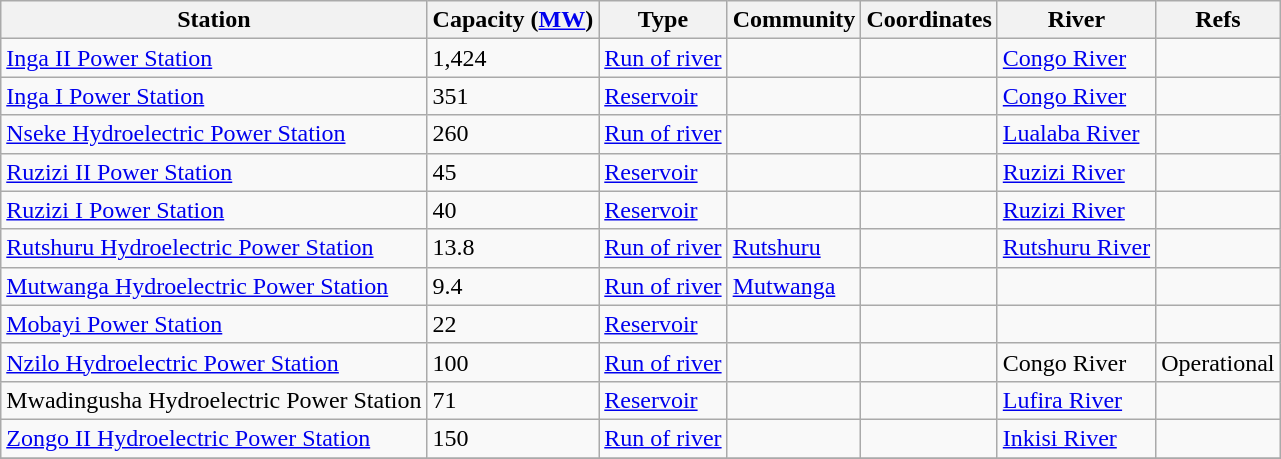<table class="wikitable sortable">
<tr>
<th>Station</th>
<th>Capacity (<a href='#'>MW</a>)</th>
<th>Type</th>
<th>Community</th>
<th>Coordinates</th>
<th>River</th>
<th>Refs</th>
</tr>
<tr>
<td><a href='#'>Inga II Power Station</a></td>
<td>1,424</td>
<td><a href='#'>Run of river</a></td>
<td></td>
<td></td>
<td><a href='#'>Congo River</a></td>
<td></td>
</tr>
<tr>
<td><a href='#'>Inga I Power Station</a></td>
<td>351</td>
<td><a href='#'>Reservoir</a></td>
<td></td>
<td></td>
<td><a href='#'>Congo River</a></td>
<td></td>
</tr>
<tr>
<td><a href='#'>Nseke Hydroelectric Power Station</a></td>
<td>260</td>
<td><a href='#'>Run of river</a></td>
<td></td>
<td></td>
<td><a href='#'>Lualaba River</a></td>
<td></td>
</tr>
<tr>
<td><a href='#'>Ruzizi II Power Station</a></td>
<td>45</td>
<td><a href='#'>Reservoir</a></td>
<td></td>
<td> </td>
<td><a href='#'>Ruzizi River</a></td>
<td></td>
</tr>
<tr>
<td><a href='#'>Ruzizi I Power Station</a></td>
<td>40</td>
<td><a href='#'>Reservoir</a></td>
<td></td>
<td> </td>
<td><a href='#'>Ruzizi River</a></td>
<td></td>
</tr>
<tr>
<td><a href='#'>Rutshuru Hydroelectric Power Station</a></td>
<td>13.8</td>
<td><a href='#'>Run of river</a></td>
<td><a href='#'>Rutshuru</a></td>
<td></td>
<td><a href='#'>Rutshuru River</a></td>
<td></td>
</tr>
<tr>
<td><a href='#'>Mutwanga Hydroelectric Power Station</a></td>
<td>9.4</td>
<td><a href='#'>Run of river</a></td>
<td><a href='#'>Mutwanga</a></td>
<td></td>
<td></td>
<td></td>
</tr>
<tr>
<td><a href='#'>Mobayi Power Station</a></td>
<td>22</td>
<td><a href='#'>Reservoir</a></td>
<td></td>
<td></td>
<td></td>
<td></td>
</tr>
<tr>
<td><a href='#'>Nzilo Hydroelectric Power Station</a></td>
<td>100</td>
<td><a href='#'>Run of river</a></td>
<td></td>
<td></td>
<td>Congo River</td>
<td>Operational</td>
</tr>
<tr>
<td>Mwadingusha Hydroelectric Power Station</td>
<td>71</td>
<td><a href='#'>Reservoir</a></td>
<td></td>
<td></td>
<td><a href='#'>Lufira River</a></td>
<td></td>
</tr>
<tr 04°46′57″S 14°54′22″E>
<td><a href='#'>Zongo II Hydroelectric Power Station</a></td>
<td>150</td>
<td><a href='#'>Run of river</a></td>
<td></td>
<td></td>
<td><a href='#'>Inkisi River</a></td>
<td></td>
</tr>
<tr>
</tr>
</table>
